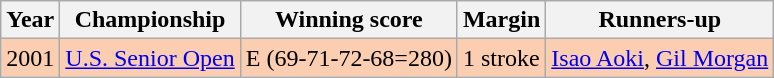<table class="wikitable">
<tr>
<th>Year</th>
<th>Championship</th>
<th>Winning score</th>
<th>Margin</th>
<th>Runners-up</th>
</tr>
<tr style="background:#FBCEB1;">
<td>2001</td>
<td><a href='#'>U.S. Senior Open</a></td>
<td>E (69-71-72-68=280)</td>
<td>1 stroke</td>
<td> <a href='#'>Isao Aoki</a>,  <a href='#'>Gil Morgan</a></td>
</tr>
</table>
